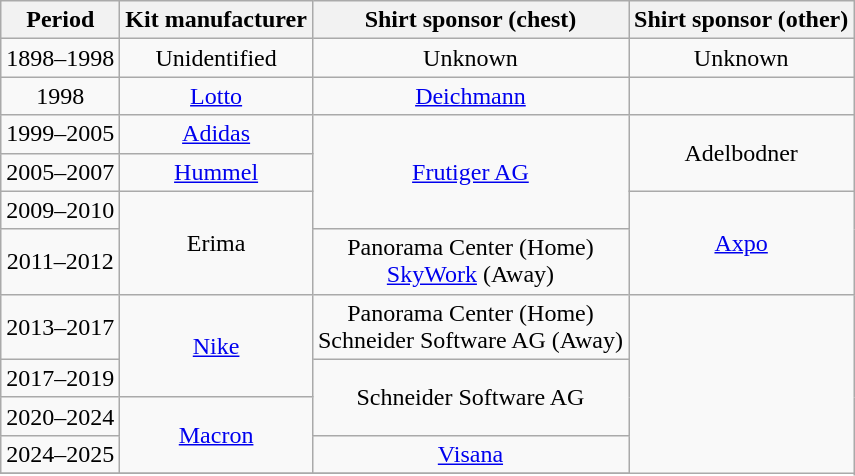<table class="wikitable" style="text-align:center">
<tr>
<th>Period</th>
<th>Kit manufacturer</th>
<th>Shirt sponsor (chest)</th>
<th>Shirt sponsor (other)</th>
</tr>
<tr>
<td>1898–1998</td>
<td>Unidentified</td>
<td rowspan="1">Unknown</td>
<td rowspan="1">Unknown</td>
</tr>
<tr>
<td>1998</td>
<td><a href='#'>Lotto</a></td>
<td><a href='#'>Deichmann</a></td>
</tr>
<tr>
<td>1999–2005</td>
<td rowspan="1"><a href='#'>Adidas</a></td>
<td rowspan="3"><a href='#'>Frutiger AG</a></td>
<td rowspan="2">Adelbodner</td>
</tr>
<tr>
<td>2005–2007</td>
<td rowspan="1"><a href='#'>Hummel</a></td>
</tr>
<tr>
<td>2009–2010</td>
<td rowspan="2">Erima</td>
<td rowspan="2"><a href='#'>Axpo</a></td>
</tr>
<tr>
<td>2011–2012</td>
<td rowspan="1">Panorama Center (Home) <br> <a href='#'>SkyWork</a> (Away)</td>
</tr>
<tr>
<td>2013–2017</td>
<td rowspan="2"><a href='#'>Nike</a></td>
<td rowspan="1">Panorama Center (Home) <br> Schneider Software AG (Away)</td>
</tr>
<tr>
<td>2017–2019</td>
<td rowspan="2">Schneider Software AG</td>
</tr>
<tr>
<td>2020–2024</td>
<td rowspan="2"><a href='#'>Macron</a></td>
</tr>
<tr>
<td>2024–2025</td>
<td rowspan="1"><a href='#'>Visana</a></td>
</tr>
<tr>
</tr>
</table>
